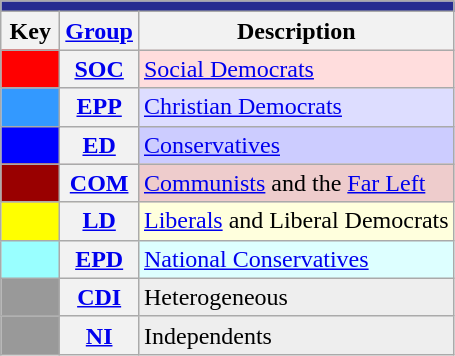<table class="wikitable">
<tr style="background-color:#262C90">
<td colspan=3></td>
</tr>
<tr>
<th>Key</th>
<th><a href='#'>Group</a></th>
<th>Description</th>
</tr>
<tr style="background-color:#FFDDDD">
<th style="background-color:#FF0000;width:2em;"> </th>
<th><a href='#'>SOC</a></th>
<td><a href='#'>Social Democrats</a></td>
</tr>
<tr style="background-color:#DDDDFF">
<th style="background-color:#3399FF;width:2em;"> </th>
<th><a href='#'>EPP</a></th>
<td><a href='#'>Christian Democrats</a></td>
</tr>
<tr style="background-color:#CCCCFF">
<th style="background-color:#0000FF;width:2em;"> </th>
<th><a href='#'>ED</a></th>
<td><a href='#'>Conservatives</a></td>
</tr>
<tr style="background-color:#EECCCC">
<th style="background-color:#990000;width:2em;"> </th>
<th><a href='#'>COM</a></th>
<td><a href='#'>Communists</a> and the <a href='#'>Far Left</a></td>
</tr>
<tr style="background-color:#FFFFDD">
<th style="background-color:#FFFF00;width:2em;"> </th>
<th><a href='#'>LD</a></th>
<td><a href='#'>Liberals</a> and Liberal Democrats</td>
</tr>
<tr style="background-color:#DDFFFF">
<th style="background-color:#99FFFF;width:2em;"> </th>
<th><a href='#'>EPD</a></th>
<td><a href='#'>National Conservatives</a></td>
</tr>
<tr style="background-color:#eeeeee">
<th style="background-color:#999999;width:2em;"> </th>
<th><a href='#'>CDI</a></th>
<td>Heterogeneous</td>
</tr>
<tr style="background-color:#EEEEEE">
<th style="background-color:#999999;width:2em;"> </th>
<th><a href='#'>NI</a></th>
<td>Independents</td>
</tr>
</table>
